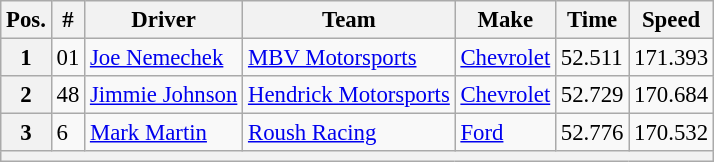<table class="wikitable" style="font-size:95%">
<tr>
<th>Pos.</th>
<th>#</th>
<th>Driver</th>
<th>Team</th>
<th>Make</th>
<th>Time</th>
<th>Speed</th>
</tr>
<tr>
<th>1</th>
<td>01</td>
<td><a href='#'>Joe Nemechek</a></td>
<td><a href='#'>MBV Motorsports</a></td>
<td><a href='#'>Chevrolet</a></td>
<td>52.511</td>
<td>171.393</td>
</tr>
<tr>
<th>2</th>
<td>48</td>
<td><a href='#'>Jimmie Johnson</a></td>
<td><a href='#'>Hendrick Motorsports</a></td>
<td><a href='#'>Chevrolet</a></td>
<td>52.729</td>
<td>170.684</td>
</tr>
<tr>
<th>3</th>
<td>6</td>
<td><a href='#'>Mark Martin</a></td>
<td><a href='#'>Roush Racing</a></td>
<td><a href='#'>Ford</a></td>
<td>52.776</td>
<td>170.532</td>
</tr>
<tr>
<th colspan="7"></th>
</tr>
</table>
